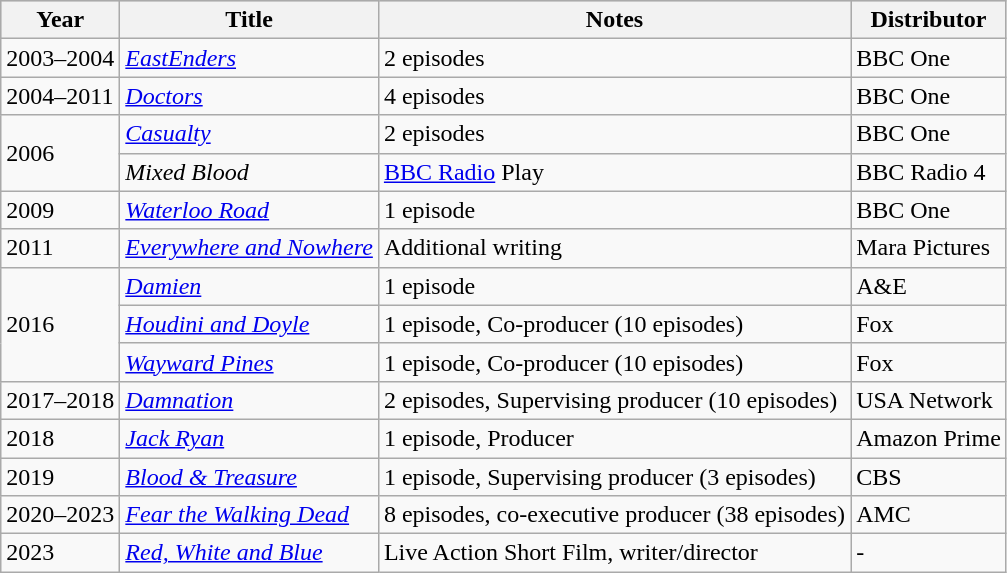<table class="wikitable">
<tr style="background:#ccc; text-align:center;">
<th>Year</th>
<th>Title</th>
<th>Notes</th>
<th>Distributor</th>
</tr>
<tr>
<td>2003–2004</td>
<td><em><a href='#'>EastEnders</a></em></td>
<td>2 episodes</td>
<td>BBC One</td>
</tr>
<tr>
<td>2004–2011</td>
<td><em><a href='#'>Doctors</a></em></td>
<td>4 episodes</td>
<td>BBC One</td>
</tr>
<tr>
<td rowspan=2>2006</td>
<td><em><a href='#'>Casualty</a></em></td>
<td>2 episodes</td>
<td>BBC One</td>
</tr>
<tr>
<td><em>Mixed Blood</em></td>
<td><a href='#'>BBC Radio</a> Play</td>
<td>BBC Radio 4</td>
</tr>
<tr>
<td>2009</td>
<td><em><a href='#'>Waterloo Road</a></em></td>
<td>1 episode</td>
<td>BBC One</td>
</tr>
<tr>
<td>2011</td>
<td><em><a href='#'>Everywhere and Nowhere</a></em></td>
<td>Additional writing</td>
<td>Mara Pictures</td>
</tr>
<tr>
<td rowspan=3>2016</td>
<td><em><a href='#'>Damien</a></em></td>
<td>1 episode</td>
<td>A&E</td>
</tr>
<tr>
<td><em><a href='#'>Houdini and Doyle</a></em></td>
<td>1 episode, Co-producer (10 episodes)</td>
<td>Fox</td>
</tr>
<tr>
<td><em><a href='#'>Wayward Pines</a></em></td>
<td>1 episode, Co-producer (10 episodes)</td>
<td>Fox</td>
</tr>
<tr>
<td>2017–2018</td>
<td><em><a href='#'>Damnation</a></em></td>
<td>2 episodes, Supervising producer (10 episodes)</td>
<td>USA Network</td>
</tr>
<tr>
<td>2018</td>
<td><em><a href='#'>Jack Ryan</a></em></td>
<td>1 episode, Producer</td>
<td>Amazon Prime</td>
</tr>
<tr>
<td>2019</td>
<td><em><a href='#'>Blood & Treasure</a></em></td>
<td>1 episode, Supervising producer (3 episodes)</td>
<td>CBS</td>
</tr>
<tr>
<td>2020–2023</td>
<td><em><a href='#'>Fear the Walking Dead</a></em></td>
<td>8 episodes, co-executive producer (38 episodes)</td>
<td>AMC</td>
</tr>
<tr>
<td>2023</td>
<td><em><a href='#'>Red, White and Blue</a></em></td>
<td>Live Action Short Film, writer/director</td>
<td>-</td>
</tr>
</table>
